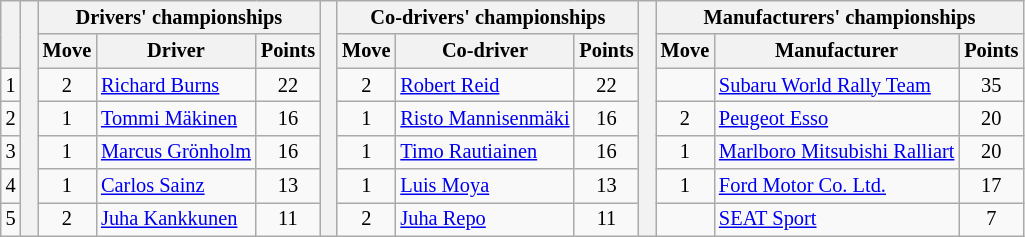<table class="wikitable" style="font-size:85%;">
<tr>
<th rowspan="2"></th>
<th rowspan="7" style="width:5px;"></th>
<th colspan="3">Drivers' championships</th>
<th rowspan="7" style="width:5px;"></th>
<th colspan="3" nowrap>Co-drivers' championships</th>
<th rowspan="7" style="width:5px;"></th>
<th colspan="3" nowrap>Manufacturers' championships</th>
</tr>
<tr>
<th>Move</th>
<th>Driver</th>
<th>Points</th>
<th>Move</th>
<th>Co-driver</th>
<th>Points</th>
<th>Move</th>
<th>Manufacturer</th>
<th>Points</th>
</tr>
<tr>
<td align="center">1</td>
<td align="center"> 2</td>
<td> <a href='#'>Richard Burns</a></td>
<td align="center">22</td>
<td align="center"> 2</td>
<td> <a href='#'>Robert Reid</a></td>
<td align="center">22</td>
<td align="center"></td>
<td> <a href='#'>Subaru World Rally Team</a></td>
<td align="center">35</td>
</tr>
<tr>
<td align="center">2</td>
<td align="center"> 1</td>
<td> <a href='#'>Tommi Mäkinen</a></td>
<td align="center">16</td>
<td align="center"> 1</td>
<td> <a href='#'>Risto Mannisenmäki</a></td>
<td align="center">16</td>
<td align="center"> 2</td>
<td> <a href='#'>Peugeot Esso</a></td>
<td align="center">20</td>
</tr>
<tr>
<td align="center">3</td>
<td align="center"> 1</td>
<td> <a href='#'>Marcus Grönholm</a></td>
<td align="center">16</td>
<td align="center"> 1</td>
<td> <a href='#'>Timo Rautiainen</a></td>
<td align="center">16</td>
<td align="center"> 1</td>
<td> <a href='#'>Marlboro Mitsubishi Ralliart</a></td>
<td align="center">20</td>
</tr>
<tr>
<td align="center">4</td>
<td align="center"> 1</td>
<td> <a href='#'>Carlos Sainz</a></td>
<td align="center">13</td>
<td align="center"> 1</td>
<td> <a href='#'>Luis Moya</a></td>
<td align="center">13</td>
<td align="center"> 1</td>
<td> <a href='#'>Ford Motor Co. Ltd.</a></td>
<td align="center">17</td>
</tr>
<tr>
<td align="center">5</td>
<td align="center"> 2</td>
<td> <a href='#'>Juha Kankkunen</a></td>
<td align="center">11</td>
<td align="center"> 2</td>
<td> <a href='#'>Juha Repo</a></td>
<td align="center">11</td>
<td align="center"></td>
<td> <a href='#'>SEAT Sport</a></td>
<td align="center">7</td>
</tr>
</table>
